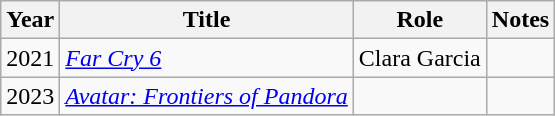<table class="wikitable sortable">
<tr>
<th>Year</th>
<th>Title</th>
<th>Role</th>
<th class="unsortable">Notes</th>
</tr>
<tr>
<td>2021</td>
<td><em><a href='#'>Far Cry 6</a></em></td>
<td>Clara Garcia</td>
<td></td>
</tr>
<tr>
<td>2023</td>
<td><em><a href='#'>Avatar: Frontiers of Pandora</a></em></td>
<td></td>
<td></td>
</tr>
</table>
